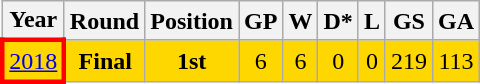<table class="wikitable" style="text-align: center;">
<tr>
<th>Year</th>
<th>Round</th>
<th>Position</th>
<th>GP</th>
<th>W</th>
<th>D*</th>
<th>L</th>
<th>GS</th>
<th>GA</th>
</tr>
<tr style="background:gold;">
<td style="border: 3px solid red"> <a href='#'>2018</a></td>
<td><strong>Final</strong></td>
<td><strong>1st</strong></td>
<td>6</td>
<td>6</td>
<td>0</td>
<td>0</td>
<td>219</td>
<td>113</td>
</tr>
</table>
